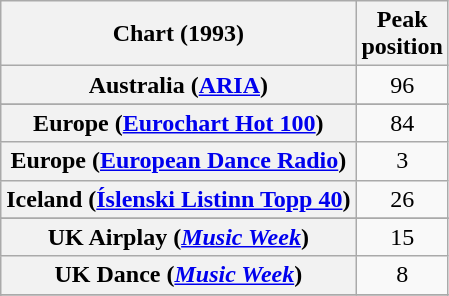<table class="wikitable sortable plainrowheaders" style="text-align:center">
<tr>
<th scope="col">Chart (1993)</th>
<th scope="col">Peak<br>position</th>
</tr>
<tr>
<th scope="row">Australia (<a href='#'>ARIA</a>)</th>
<td>96</td>
</tr>
<tr>
</tr>
<tr>
<th scope="row">Europe (<a href='#'>Eurochart Hot 100</a>)</th>
<td>84</td>
</tr>
<tr>
<th scope="row">Europe (<a href='#'>European Dance Radio</a>)</th>
<td>3</td>
</tr>
<tr>
<th scope="row">Iceland (<a href='#'>Íslenski Listinn Topp 40</a>)</th>
<td>26</td>
</tr>
<tr>
</tr>
<tr>
</tr>
<tr>
</tr>
<tr>
</tr>
<tr>
<th scope="row">UK Airplay (<em><a href='#'>Music Week</a></em>)</th>
<td>15</td>
</tr>
<tr>
<th scope="row">UK Dance (<em><a href='#'>Music Week</a></em>)</th>
<td>8</td>
</tr>
<tr>
</tr>
<tr>
</tr>
<tr>
</tr>
<tr>
</tr>
<tr>
</tr>
</table>
